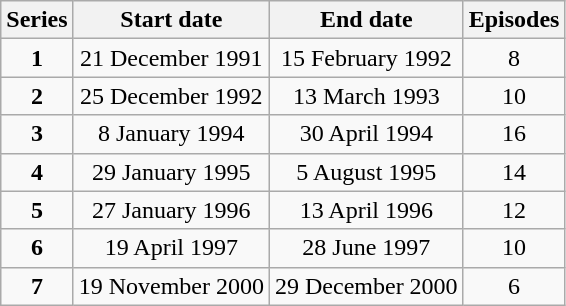<table class="wikitable" style="text-align:center;">
<tr>
<th>Series</th>
<th>Start date</th>
<th>End date</th>
<th>Episodes</th>
</tr>
<tr>
<td><strong>1</strong></td>
<td>21 December 1991</td>
<td>15 February 1992</td>
<td>8</td>
</tr>
<tr>
<td><strong>2</strong></td>
<td>25 December 1992</td>
<td>13 March 1993</td>
<td>10</td>
</tr>
<tr>
<td><strong>3</strong></td>
<td>8 January 1994</td>
<td>30 April 1994</td>
<td>16</td>
</tr>
<tr>
<td><strong>4</strong></td>
<td>29 January 1995</td>
<td>5 August 1995</td>
<td>14</td>
</tr>
<tr>
<td><strong>5</strong></td>
<td>27 January 1996</td>
<td>13 April 1996</td>
<td>12</td>
</tr>
<tr>
<td><strong>6</strong></td>
<td>19 April 1997</td>
<td>28 June 1997</td>
<td>10</td>
</tr>
<tr>
<td><strong>7</strong></td>
<td>19 November 2000</td>
<td>29 December 2000</td>
<td>6</td>
</tr>
</table>
